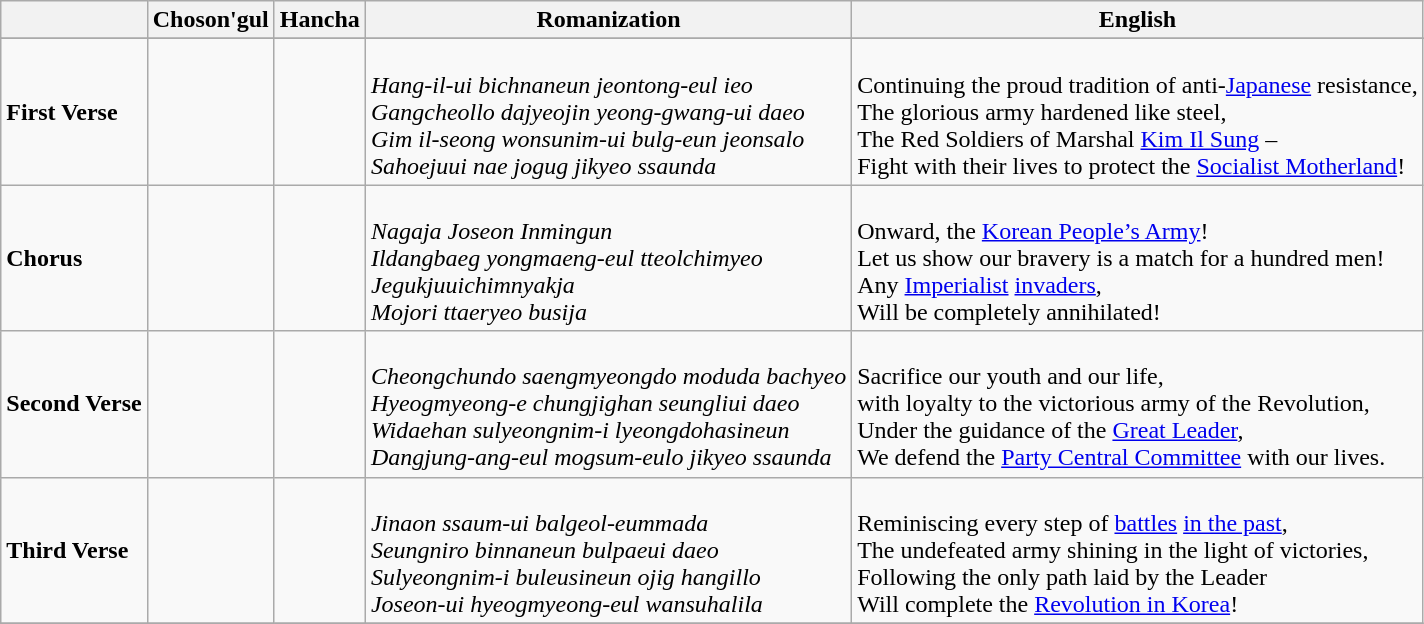<table class="wikitable">
<tr>
<th> </th>
<th>Choson'gul</th>
<th>Hancha</th>
<th>Romanization</th>
<th>English</th>
</tr>
<tr style="vertical-align:top; white-space:nowrap;">
</tr>
<tr>
<td><strong>First Verse</strong></td>
<td></td>
<td></td>
<td><br><em>Hang-il-ui bichnaneun jeontong-eul ieo</em><br>
<em>Gangcheollo dajyeojin yeong-gwang-ui daeo</em><br>
<em>Gim il-seong wonsunim-ui bulg-eun jeonsalo</em><br>
<em>Sahoejuui nae jogug jikyeo ssaunda</em><br></td>
<td><br>Continuing the proud tradition of anti-<a href='#'>Japanese</a> resistance, <br>
The glorious army hardened like steel, <br>
The Red Soldiers of Marshal <a href='#'>Kim Il Sung</a> – <br>
Fight with their lives to protect the <a href='#'>Socialist Motherland</a>! <br></td>
</tr>
<tr>
<td><strong>Chorus</strong></td>
<td></td>
<td></td>
<td><br><em>Nagaja Joseon Inmingun</em><br>
<em>Ildangbaeg yongmaeng-eul tteolchimyeo</em><br> 
<em>Jegukjuuichimnyakja</em><br>
<em>Mojori ttaeryeo busija</em></td>
<td><br>Onward, the <a href='#'>Korean People’s Army</a>! <br>
Let us show our bravery is a match for a hundred men! <br>
Any <a href='#'>Imperialist</a> <a href='#'>invaders</a>, <br>
Will be completely annihilated! <br></td>
</tr>
<tr>
<td><strong>Second Verse</strong></td>
<td></td>
<td></td>
<td><br><em>Cheongchundo saengmyeongdo moduda bachyeo</em><br>
<em>Hyeogmyeong-e chungjighan seungliui daeo</em><br>
<em>Widaehan sulyeongnim-i lyeongdohasineun</em><br>
<em>Dangjung-ang-eul mogsum-eulo jikyeo ssaunda</em></td>
<td><br>Sacrifice our youth and our life,<br>
with loyalty to the victorious army of the Revolution,<br>
Under the guidance of the <a href='#'>Great Leader</a>,<br>
We defend the <a href='#'>Party Central Committee</a> with our lives.</td>
</tr>
<tr>
<td><strong>Third Verse</strong></td>
<td></td>
<td></td>
<td><br><em>Jinaon ssaum-ui balgeol-eummada</em><br>
<em>Seungniro binnaneun bulpaeui daeo</em><br> 
<em>Sulyeongnim-i buleusineun ojig hangillo</em><br> 
<em>Joseon-ui hyeogmyeong-eul wansuhalila</em></td>
<td><br>Reminiscing every step of <a href='#'>battles</a> <a href='#'>in the past</a>,<br> 
The undefeated army shining in the light of victories,<br> 
Following the only path laid by the Leader<br> 
Will complete the <a href='#'>Revolution in Korea</a>!</td>
</tr>
<tr>
</tr>
</table>
